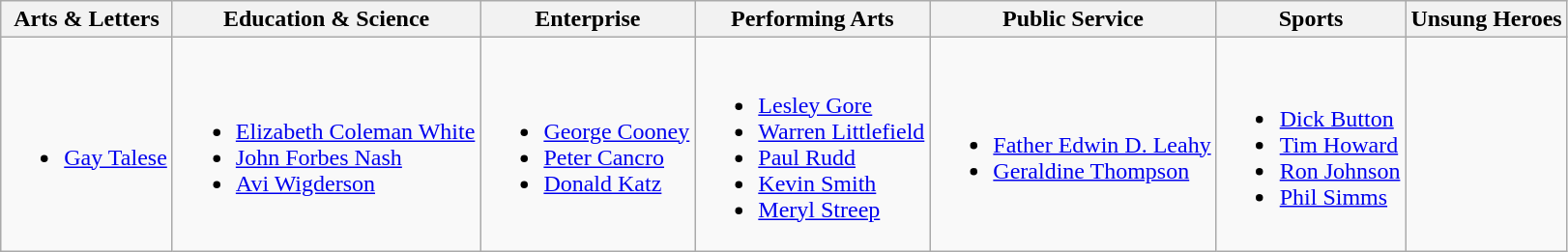<table class="wikitable">
<tr>
<th>Arts & Letters</th>
<th>Education & Science</th>
<th>Enterprise</th>
<th>Performing Arts</th>
<th>Public Service</th>
<th>Sports</th>
<th>Unsung Heroes</th>
</tr>
<tr>
<td><br><ul><li><a href='#'>Gay Talese</a></li></ul></td>
<td><br><ul><li><a href='#'>Elizabeth Coleman White</a></li><li><a href='#'>John Forbes Nash</a></li><li><a href='#'>Avi Wigderson</a></li></ul></td>
<td><br><ul><li><a href='#'>George Cooney</a></li><li><a href='#'>Peter Cancro</a></li><li><a href='#'>Donald Katz</a></li></ul></td>
<td><br><ul><li><a href='#'>Lesley Gore</a></li><li><a href='#'>Warren Littlefield</a></li><li><a href='#'>Paul Rudd</a></li><li><a href='#'>Kevin Smith</a></li><li><a href='#'>Meryl Streep</a></li></ul></td>
<td><br><ul><li><a href='#'>Father Edwin D. Leahy</a></li><li><a href='#'>Geraldine Thompson</a></li></ul></td>
<td><br><ul><li><a href='#'>Dick Button</a></li><li><a href='#'>Tim Howard</a></li><li><a href='#'>Ron Johnson</a></li><li><a href='#'>Phil Simms</a></li></ul></td>
</tr>
</table>
